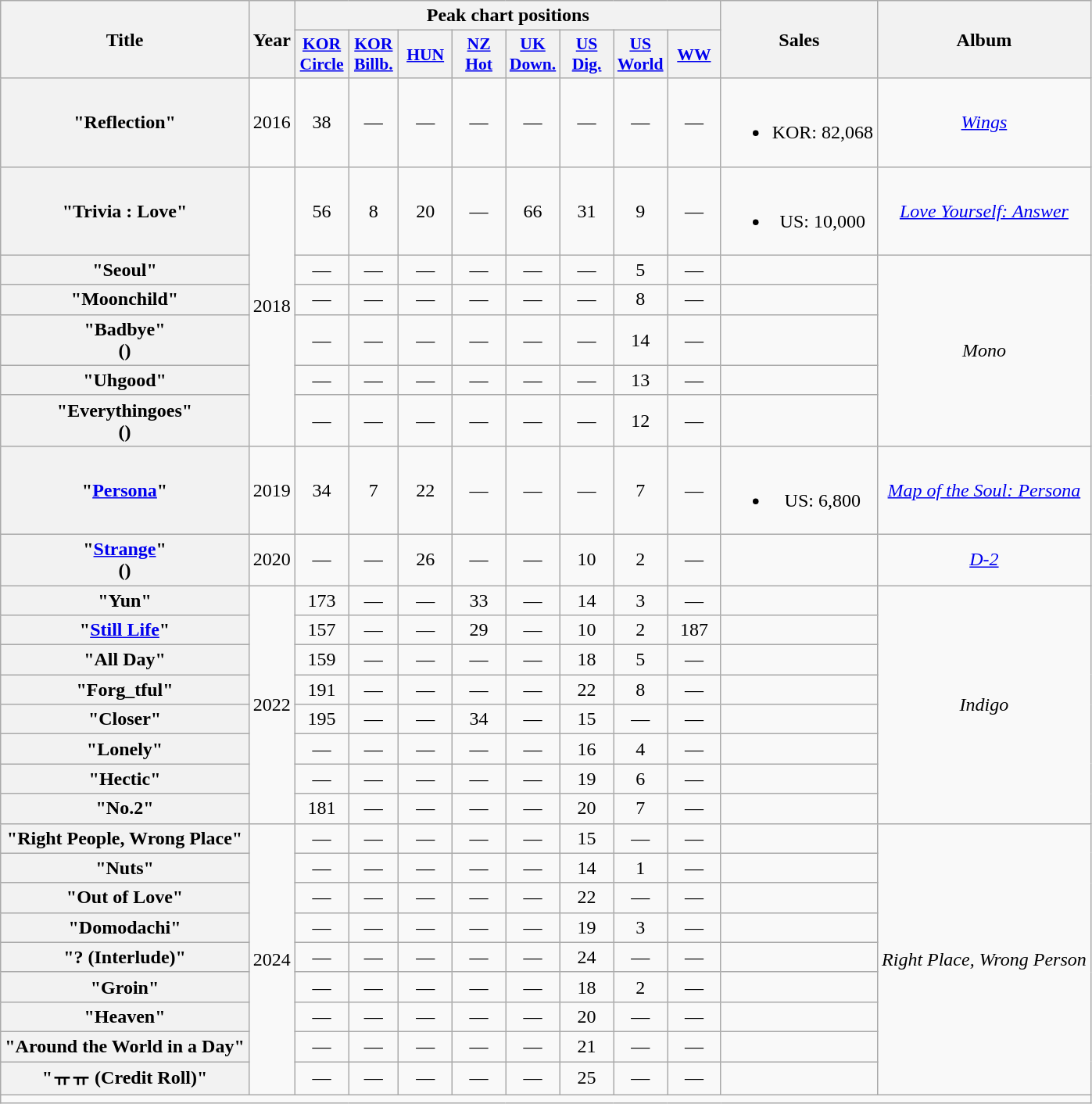<table class="wikitable plainrowheaders" style="text-align:center;">
<tr>
<th rowspan="2">Title</th>
<th scope="col" rowspan="2">Year</th>
<th scope="col" colspan="8">Peak chart positions</th>
<th scope="col" rowspan="2">Sales</th>
<th scope="col" rowspan="2">Album</th>
</tr>
<tr>
<th scope="col" style="width:2.7em;font-size:90%;"><a href='#'>KOR<br>Circle</a><br></th>
<th scope="col" style="font-size:90%; width:2.5em"><a href='#'>KOR<br>Billb.</a><br></th>
<th scope=col style="width:2.7em;font-size:90%;"><a href='#'>HUN</a><br></th>
<th scope="col" style="width:2.7em;font-size:90%;"><a href='#'>NZ<br>Hot</a><br></th>
<th scope="col" style="width:2.7em;font-size:90%;"><a href='#'>UK<br>Down.</a><br></th>
<th scope="col" style="width:2.7em;font-size:90%;"><a href='#'>US<br>Dig.</a><br></th>
<th scope="col" style="width:2.7em;font-size:90%;"><a href='#'>US<br>World</a><br></th>
<th scope="col" style="width:2.7em;font-size:90%;"><a href='#'>WW</a><br></th>
</tr>
<tr>
<th scope="row">"Reflection"</th>
<td>2016</td>
<td>38</td>
<td>—</td>
<td>—</td>
<td>—</td>
<td>—</td>
<td>—</td>
<td>—</td>
<td>—</td>
<td><br><ul><li>KOR: 82,068</li></ul></td>
<td><em><a href='#'>Wings</a></em></td>
</tr>
<tr>
<th scope="row">"Trivia : Love"</th>
<td rowspan="6">2018</td>
<td>56</td>
<td>8</td>
<td>20</td>
<td>—</td>
<td>66</td>
<td>31</td>
<td>9</td>
<td>—</td>
<td><br><ul><li>US: 10,000</li></ul></td>
<td><em><a href='#'>Love Yourself: Answer</a></em></td>
</tr>
<tr>
<th scope="row">"Seoul"</th>
<td>—</td>
<td>—</td>
<td>—</td>
<td>—</td>
<td>—</td>
<td>—</td>
<td>5</td>
<td>—</td>
<td></td>
<td rowspan="5"><em>Mono</em></td>
</tr>
<tr>
<th scope="row">"Moonchild"</th>
<td>—</td>
<td>—</td>
<td>—</td>
<td>—</td>
<td>—</td>
<td>—</td>
<td>8</td>
<td>—</td>
<td></td>
</tr>
<tr>
<th scope="row">"Badbye"<br>()</th>
<td>—</td>
<td>—</td>
<td>—</td>
<td>—</td>
<td>—</td>
<td>—</td>
<td>14</td>
<td>—</td>
<td></td>
</tr>
<tr>
<th scope="row">"Uhgood"</th>
<td>—</td>
<td>—</td>
<td>—</td>
<td>—</td>
<td>—</td>
<td>—</td>
<td>13</td>
<td>—</td>
<td></td>
</tr>
<tr>
<th scope="row">"Everythingoes"<br>()</th>
<td>—</td>
<td>—</td>
<td>—</td>
<td>—</td>
<td>—</td>
<td>—</td>
<td>12</td>
<td>—</td>
<td></td>
</tr>
<tr>
<th scope="row">"<a href='#'>Persona</a>"</th>
<td>2019</td>
<td>34</td>
<td>7</td>
<td>22</td>
<td>—</td>
<td>—</td>
<td>—</td>
<td>7</td>
<td>—</td>
<td><br><ul><li>US: 6,800</li></ul></td>
<td><em><a href='#'>Map of the Soul: Persona</a></em></td>
</tr>
<tr>
<th scope="row">"<a href='#'>Strange</a>"<br>()</th>
<td>2020</td>
<td>—</td>
<td>—</td>
<td>26</td>
<td>—</td>
<td>—</td>
<td>10</td>
<td>2</td>
<td>—</td>
<td></td>
<td><em><a href='#'>D-2</a></em></td>
</tr>
<tr>
<th scope="row">"Yun"<br></th>
<td rowspan="8">2022</td>
<td>173</td>
<td>—</td>
<td>—</td>
<td>33</td>
<td>—</td>
<td>14</td>
<td>3</td>
<td>—</td>
<td></td>
<td rowspan="8"><em>Indigo</em></td>
</tr>
<tr>
<th scope="row">"<a href='#'>Still Life</a>"<br></th>
<td>157</td>
<td>—</td>
<td>—</td>
<td>29</td>
<td>—</td>
<td>10</td>
<td>2</td>
<td>187</td>
<td></td>
</tr>
<tr>
<th scope="row">"All Day"<br></th>
<td>159</td>
<td>—</td>
<td>—</td>
<td>—</td>
<td>—</td>
<td>18</td>
<td>5</td>
<td>—</td>
<td></td>
</tr>
<tr>
<th scope="row">"Forg_tful"<br></th>
<td>191</td>
<td>—</td>
<td>—</td>
<td>—</td>
<td>—</td>
<td>22</td>
<td>8</td>
<td>—</td>
<td></td>
</tr>
<tr>
<th scope="row">"Closer"<br></th>
<td>195</td>
<td>—</td>
<td>—</td>
<td>34</td>
<td>—</td>
<td>15</td>
<td>—</td>
<td>—</td>
<td></td>
</tr>
<tr>
<th scope="row">"Lonely"</th>
<td>—</td>
<td>—</td>
<td>—</td>
<td>—</td>
<td>—</td>
<td>16</td>
<td>4</td>
<td>—</td>
<td></td>
</tr>
<tr>
<th scope="row">"Hectic"<br></th>
<td>—</td>
<td>—</td>
<td>—</td>
<td>—</td>
<td>—</td>
<td>19</td>
<td>6</td>
<td>—</td>
<td></td>
</tr>
<tr>
<th scope="row">"No.2"<br></th>
<td>181</td>
<td>—</td>
<td>—</td>
<td>—</td>
<td>—</td>
<td>20</td>
<td>7</td>
<td>—</td>
<td></td>
</tr>
<tr>
<th scope="row">"Right People, Wrong Place"</th>
<td rowspan="9">2024</td>
<td>—</td>
<td>—</td>
<td>—</td>
<td>—</td>
<td>—</td>
<td>15</td>
<td>—</td>
<td>—</td>
<td></td>
<td rowspan="9"><em>Right Place, Wrong Person</em></td>
</tr>
<tr>
<th scope="row">"Nuts"</th>
<td>—</td>
<td>—</td>
<td>—</td>
<td>—</td>
<td>—</td>
<td>14</td>
<td>1</td>
<td>—</td>
<td></td>
</tr>
<tr>
<th scope="row">"Out of Love"</th>
<td>—</td>
<td>—</td>
<td>—</td>
<td>—</td>
<td>—</td>
<td>22</td>
<td>—</td>
<td>—</td>
<td></td>
</tr>
<tr>
<th scope="row">"Domodachi"<br></th>
<td>—</td>
<td>—</td>
<td>—</td>
<td>—</td>
<td>—</td>
<td>19</td>
<td>3</td>
<td>—</td>
<td></td>
</tr>
<tr>
<th scope="row">"? (Interlude)"<br></th>
<td>—</td>
<td>—</td>
<td>—</td>
<td>—</td>
<td>—</td>
<td>24</td>
<td>—</td>
<td>—</td>
<td></td>
</tr>
<tr>
<th scope="row">"Groin"</th>
<td>—</td>
<td>—</td>
<td>—</td>
<td>—</td>
<td>—</td>
<td>18</td>
<td>2</td>
<td>—</td>
<td></td>
</tr>
<tr>
<th scope="row">"Heaven"</th>
<td>—</td>
<td>—</td>
<td>—</td>
<td>—</td>
<td>—</td>
<td>20</td>
<td>—</td>
<td>—</td>
<td></td>
</tr>
<tr>
<th scope="row">"Around the World in a Day"<br></th>
<td>—</td>
<td>—</td>
<td>—</td>
<td>—</td>
<td>—</td>
<td>21</td>
<td>—</td>
<td>—</td>
<td></td>
</tr>
<tr>
<th scope="row">"ㅠㅠ (Credit Roll)"</th>
<td>—</td>
<td>—</td>
<td>—</td>
<td>—</td>
<td>—</td>
<td>25</td>
<td>—</td>
<td>—</td>
<td></td>
</tr>
<tr>
<td colspan="12"></td>
</tr>
</table>
